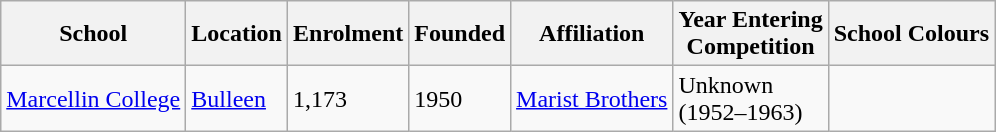<table class="wikitable">
<tr>
<th>School</th>
<th>Location</th>
<th>Enrolment</th>
<th>Founded</th>
<th>Affiliation</th>
<th>Year Entering<br>Competition</th>
<th>School Colours</th>
</tr>
<tr>
<td><a href='#'>Marcellin College</a></td>
<td><a href='#'>Bulleen</a></td>
<td>1,173</td>
<td>1950</td>
<td><a href='#'>Marist Brothers</a></td>
<td>Unknown<br>(1952–1963)</td>
<td></td>
</tr>
</table>
